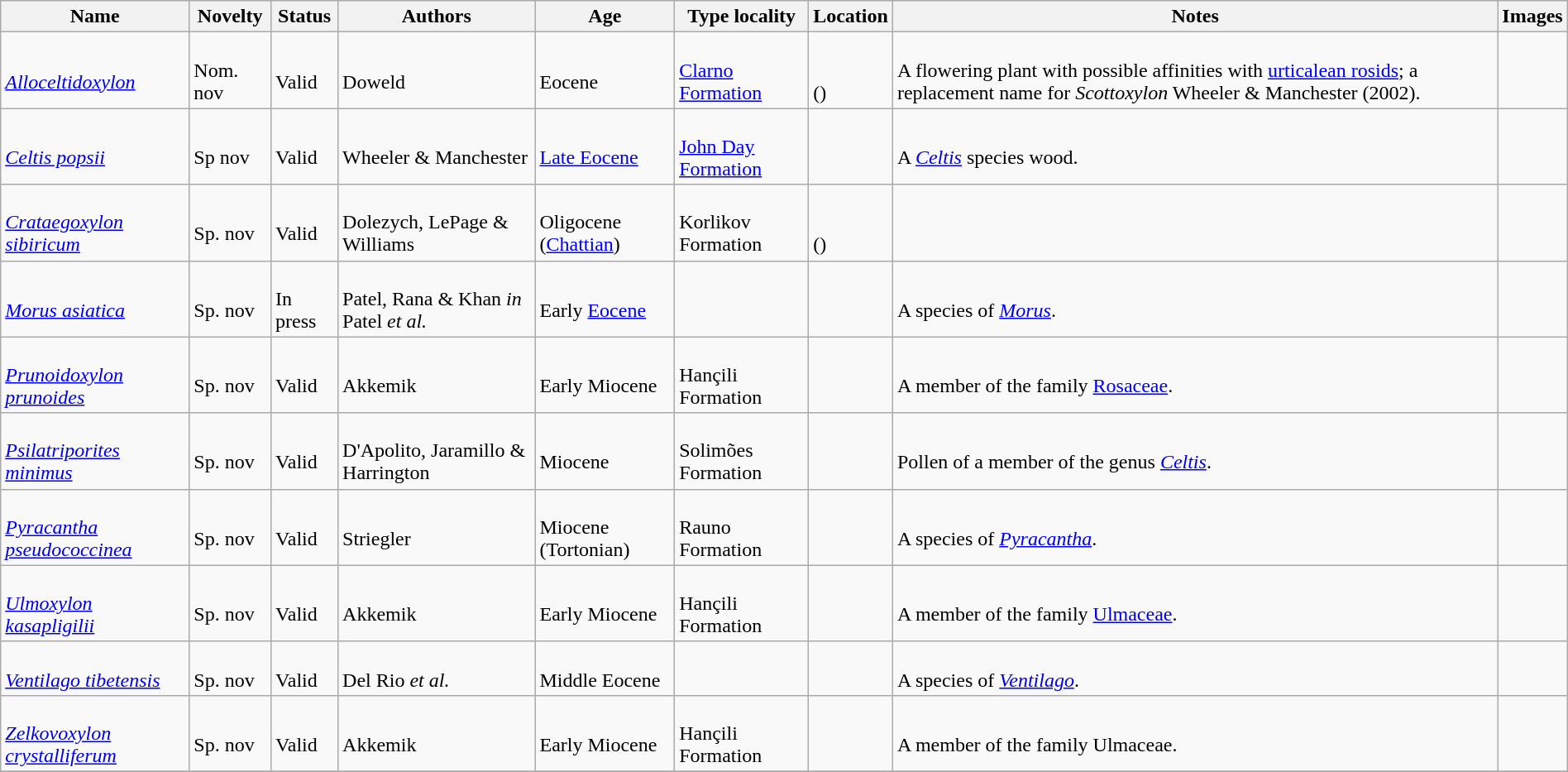<table class="wikitable sortable" align="center" width="100%">
<tr>
<th>Name</th>
<th>Novelty</th>
<th>Status</th>
<th>Authors</th>
<th>Age</th>
<th>Type locality</th>
<th>Location</th>
<th>Notes</th>
<th>Images</th>
</tr>
<tr>
<td><br><em><a href='#'>Alloceltidoxylon</a></em></td>
<td><br>Nom. nov</td>
<td><br>Valid</td>
<td><br>Doweld</td>
<td><br>Eocene</td>
<td><br><a href='#'>Clarno Formation</a></td>
<td><br><br>()</td>
<td><br>A flowering plant with possible affinities with <a href='#'>urticalean rosids</a>; a replacement name for <em>Scottoxylon</em> Wheeler & Manchester (2002).</td>
<td></td>
</tr>
<tr>
<td><br><em><a href='#'>Celtis popsii</a></em></td>
<td><br>Sp nov</td>
<td><br>Valid</td>
<td><br>Wheeler & Manchester</td>
<td><br><a href='#'>Late Eocene</a></td>
<td><br><a href='#'>John Day Formation</a></td>
<td><br><br></td>
<td><br>A <em><a href='#'>Celtis</a></em> species wood.</td>
<td></td>
</tr>
<tr>
<td><br><em><a href='#'>Crataegoxylon sibiricum</a></em></td>
<td><br>Sp. nov</td>
<td><br>Valid</td>
<td><br>Dolezych, LePage & Williams</td>
<td><br>Oligocene (<a href='#'>Chattian</a>)</td>
<td><br>Korlikov Formation</td>
<td><br><br>()</td>
<td></td>
<td></td>
</tr>
<tr>
<td><br><em><a href='#'>Morus asiatica</a></em></td>
<td><br>Sp. nov</td>
<td><br>In press</td>
<td><br>Patel, Rana & Khan <em>in</em> Patel <em>et al.</em></td>
<td><br>Early <a href='#'>Eocene</a></td>
<td></td>
<td><br></td>
<td><br>A species of <em><a href='#'>Morus</a></em>.</td>
<td></td>
</tr>
<tr>
<td><br><em><a href='#'>Prunoidoxylon prunoides</a></em></td>
<td><br>Sp. nov</td>
<td><br>Valid</td>
<td><br>Akkemik</td>
<td><br>Early Miocene</td>
<td><br>Hançili Formation</td>
<td><br></td>
<td><br>A member of the family <a href='#'>Rosaceae</a>.</td>
<td></td>
</tr>
<tr>
<td><br><em><a href='#'>Psilatriporites minimus</a></em></td>
<td><br>Sp. nov</td>
<td><br>Valid</td>
<td><br>D'Apolito, Jaramillo & Harrington</td>
<td><br>Miocene</td>
<td><br>Solimões Formation</td>
<td><br></td>
<td><br>Pollen of a member of the genus <em><a href='#'>Celtis</a></em>.</td>
<td></td>
</tr>
<tr>
<td><br><em><a href='#'>Pyracantha pseudococcinea</a></em></td>
<td><br>Sp. nov</td>
<td><br>Valid</td>
<td><br>Striegler</td>
<td><br>Miocene (Tortonian)</td>
<td><br>Rauno Formation</td>
<td><br></td>
<td><br>A species of <em><a href='#'>Pyracantha</a></em>.</td>
<td></td>
</tr>
<tr>
<td><br><em><a href='#'>Ulmoxylon kasapligilii</a></em></td>
<td><br>Sp. nov</td>
<td><br>Valid</td>
<td><br>Akkemik</td>
<td><br>Early Miocene</td>
<td><br>Hançili Formation</td>
<td><br></td>
<td><br>A member of the family <a href='#'>Ulmaceae</a>.</td>
<td></td>
</tr>
<tr>
<td><br><em><a href='#'>Ventilago tibetensis</a></em></td>
<td><br>Sp. nov</td>
<td><br>Valid</td>
<td><br>Del Rio <em>et al.</em></td>
<td><br>Middle Eocene</td>
<td></td>
<td><br></td>
<td><br>A species of <em><a href='#'>Ventilago</a></em>.</td>
<td></td>
</tr>
<tr>
<td><br><em><a href='#'>Zelkovoxylon crystalliferum</a></em></td>
<td><br>Sp. nov</td>
<td><br>Valid</td>
<td><br>Akkemik</td>
<td><br>Early Miocene</td>
<td><br>Hançili Formation</td>
<td><br></td>
<td><br>A member of the family Ulmaceae.</td>
<td></td>
</tr>
<tr>
</tr>
</table>
